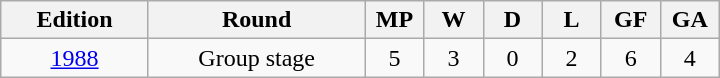<table class="wikitable" style="text-align:center; width:30em;">
<tr>
<th>Edition</th>
<th>Round</th>
<th style="width:2em;">MP</th>
<th style="width:2em;">W</th>
<th style="width:2em;">D</th>
<th style="width:2em;">L</th>
<th style="width:2em;">GF</th>
<th style="width:2em;">GA</th>
</tr>
<tr>
<td> <a href='#'>1988</a></td>
<td>Group stage</td>
<td>5</td>
<td>3</td>
<td>0</td>
<td>2</td>
<td>6</td>
<td>4</td>
</tr>
</table>
